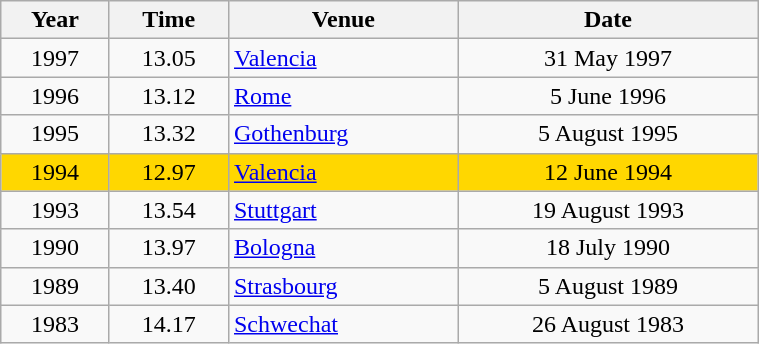<table class="wikitable" width=40% style="font-size100%; text-align:center;">
<tr>
<th>Year</th>
<th>Time</th>
<th>Venue</th>
<th>Date</th>
</tr>
<tr>
<td>1997</td>
<td>13.05</td>
<td align=left> <a href='#'>Valencia</a></td>
<td>31 May 1997</td>
</tr>
<tr>
<td>1996</td>
<td>13.12</td>
<td align=left> <a href='#'>Rome</a></td>
<td>5 June 1996</td>
</tr>
<tr>
<td>1995</td>
<td>13.32</td>
<td align=left> <a href='#'>Gothenburg</a></td>
<td>5 August 1995</td>
</tr>
<tr bgcolor=gold>
<td>1994</td>
<td>12.97</td>
<td align=left> <a href='#'>Valencia</a></td>
<td>12 June 1994</td>
</tr>
<tr>
<td>1993</td>
<td>13.54</td>
<td align=left> <a href='#'>Stuttgart</a></td>
<td>19 August 1993</td>
</tr>
<tr>
<td>1990</td>
<td>13.97</td>
<td align=left> <a href='#'>Bologna</a></td>
<td>18 July 1990</td>
</tr>
<tr>
<td>1989</td>
<td>13.40</td>
<td align=left> <a href='#'>Strasbourg</a></td>
<td>5 August 1989</td>
</tr>
<tr>
<td>1983</td>
<td>14.17</td>
<td align=left> <a href='#'>Schwechat</a></td>
<td>26 August 1983</td>
</tr>
</table>
